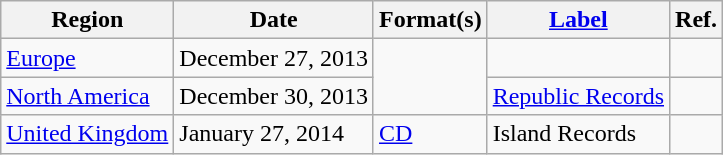<table class="wikitable plainrowheaders">
<tr>
<th scope="col">Region</th>
<th scope="col">Date</th>
<th scope="col">Format(s)</th>
<th scope="col"><a href='#'>Label</a></th>
<th scope="col">Ref.</th>
</tr>
<tr>
<td><a href='#'>Europe</a></td>
<td>December 27, 2013</td>
<td rowspan="2"></td>
<td></td>
<td></td>
</tr>
<tr>
<td><a href='#'>North America</a></td>
<td>December 30, 2013</td>
<td><a href='#'>Republic Records</a></td>
<td></td>
</tr>
<tr>
<td><a href='#'>United Kingdom</a></td>
<td>January 27, 2014</td>
<td><a href='#'>CD</a></td>
<td>Island Records</td>
<td></td>
</tr>
</table>
